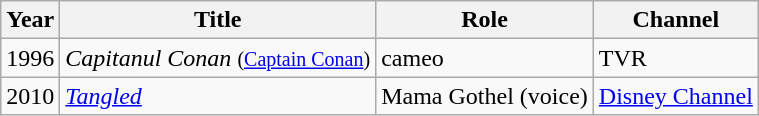<table class="wikitable">
<tr>
<th>Year</th>
<th>Title</th>
<th>Role</th>
<th>Channel</th>
</tr>
<tr>
<td>1996</td>
<td><em>Capitanul Conan</em> <small>(<a href='#'>Captain Conan</a>)</small></td>
<td>cameo</td>
<td>TVR</td>
</tr>
<tr>
<td>2010</td>
<td><em><a href='#'>Tangled</a></em></td>
<td>Mama Gothel (voice)</td>
<td><a href='#'>Disney Channel</a></td>
</tr>
</table>
